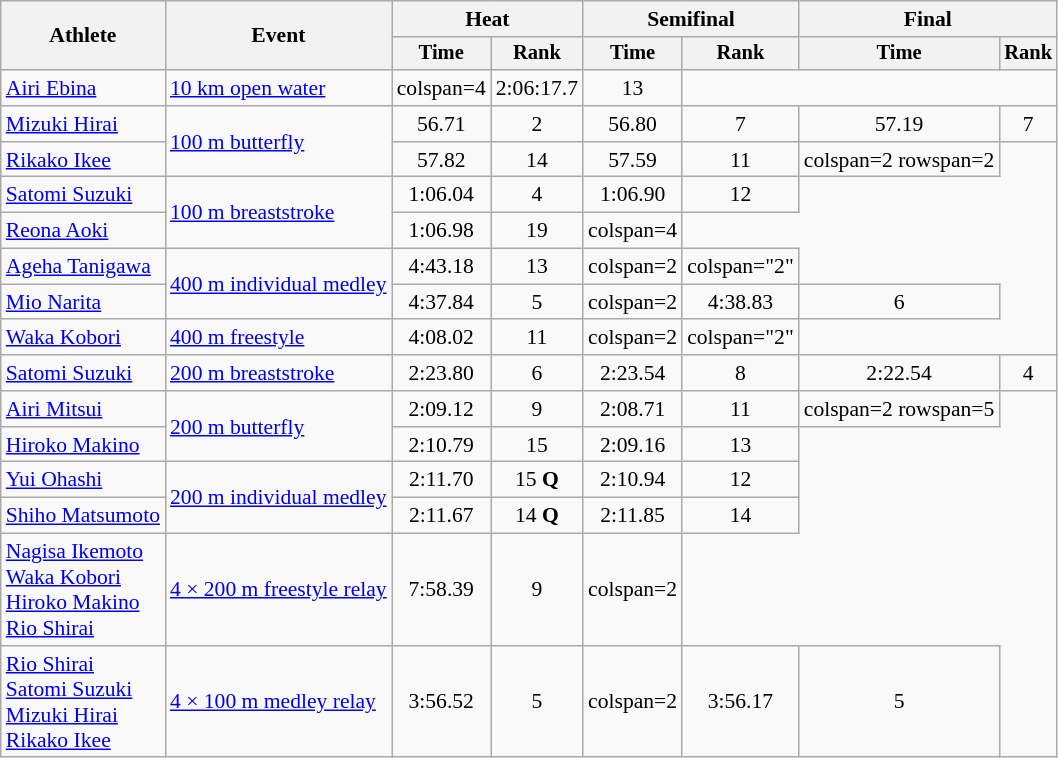<table class=wikitable style="font-size:90%;">
<tr>
<th rowspan=2>Athlete</th>
<th rowspan=2>Event</th>
<th colspan=2>Heat</th>
<th colspan=2>Semifinal</th>
<th colspan=2>Final</th>
</tr>
<tr style="font-size:95%">
<th>Time</th>
<th>Rank</th>
<th>Time</th>
<th>Rank</th>
<th>Time</th>
<th>Rank</th>
</tr>
<tr align=center>
<td align=left><a href='#'>Airi Ebina</a></td>
<td align=left><a href='#'>10 km open water</a></td>
<td>colspan=4 </td>
<td>2:06:17.7</td>
<td>13</td>
</tr>
<tr align=center>
<td align=left><a href='#'>Mizuki Hirai</a></td>
<td align=left rowspan=2><a href='#'>100 m butterfly</a></td>
<td>56.71</td>
<td>2</td>
<td>56.80</td>
<td>7</td>
<td>57.19</td>
<td>7</td>
</tr>
<tr align=center>
<td align=left><a href='#'>Rikako Ikee</a></td>
<td>57.82</td>
<td>14</td>
<td>57.59</td>
<td>11</td>
<td>colspan=2 rowspan=2 </td>
</tr>
<tr align=center>
<td align=left><a href='#'>Satomi Suzuki</a></td>
<td rowspan="2" align="left"><a href='#'>100 m breaststroke</a></td>
<td>1:06.04</td>
<td>4</td>
<td>1:06.90</td>
<td>12</td>
</tr>
<tr align=center>
<td align="left"><a href='#'>Reona Aoki</a></td>
<td>1:06.98</td>
<td>19</td>
<td>colspan=4 </td>
</tr>
<tr align="center">
<td align="left"><a href='#'>Ageha Tanigawa</a></td>
<td rowspan="2" align="left"><a href='#'>400 m individual medley</a></td>
<td>4:43.18</td>
<td>13</td>
<td>colspan=2 </td>
<td>colspan="2" </td>
</tr>
<tr align="center">
<td align="left"><a href='#'>Mio Narita</a></td>
<td>4:37.84</td>
<td>5</td>
<td>colspan=2 </td>
<td>4:38.83</td>
<td>6</td>
</tr>
<tr align="center">
<td align="left"><a href='#'>Waka Kobori</a></td>
<td align="left"><a href='#'>400 m freestyle</a></td>
<td>4:08.02</td>
<td>11</td>
<td>colspan=2 </td>
<td>colspan="2" </td>
</tr>
<tr align="center">
<td align="left"><a href='#'>Satomi Suzuki</a></td>
<td align="left"><a href='#'>200 m breaststroke</a></td>
<td>2:23.80</td>
<td>6</td>
<td>2:23.54</td>
<td>8</td>
<td>2:22.54</td>
<td>4</td>
</tr>
<tr align=center>
<td align=left><a href='#'>Airi Mitsui</a></td>
<td align=left rowspan=2><a href='#'>200 m butterfly</a></td>
<td>2:09.12</td>
<td>9</td>
<td>2:08.71</td>
<td>11</td>
<td>colspan=2 rowspan=5 </td>
</tr>
<tr align=center>
<td align=left><a href='#'>Hiroko Makino</a></td>
<td>2:10.79</td>
<td>15</td>
<td>2:09.16</td>
<td>13</td>
</tr>
<tr align=center>
<td align=left><a href='#'>Yui Ohashi</a></td>
<td align=left rowspan=2><a href='#'>200 m individual medley</a></td>
<td>2:11.70</td>
<td>15 <strong>Q</strong></td>
<td>2:10.94</td>
<td>12</td>
</tr>
<tr align=center>
<td align=left><a href='#'>Shiho Matsumoto</a></td>
<td>2:11.67</td>
<td>14 <strong>Q</strong></td>
<td>2:11.85</td>
<td>14</td>
</tr>
<tr align=center>
<td align=left><a href='#'>Nagisa Ikemoto</a><br><a href='#'>Waka Kobori</a><br><a href='#'>Hiroko Makino</a><br><a href='#'>Rio Shirai</a></td>
<td align=left><a href='#'>4 × 200 m freestyle relay</a></td>
<td>7:58.39</td>
<td>9</td>
<td>colspan=2 </td>
</tr>
<tr align=center>
<td align=left><a href='#'>Rio Shirai</a><br><a href='#'>Satomi Suzuki</a><br><a href='#'>Mizuki Hirai</a><br><a href='#'>Rikako Ikee</a></td>
<td align=left><a href='#'>4 × 100 m medley relay</a></td>
<td>3:56.52</td>
<td>5</td>
<td>colspan=2 </td>
<td>3:56.17</td>
<td>5</td>
</tr>
</table>
